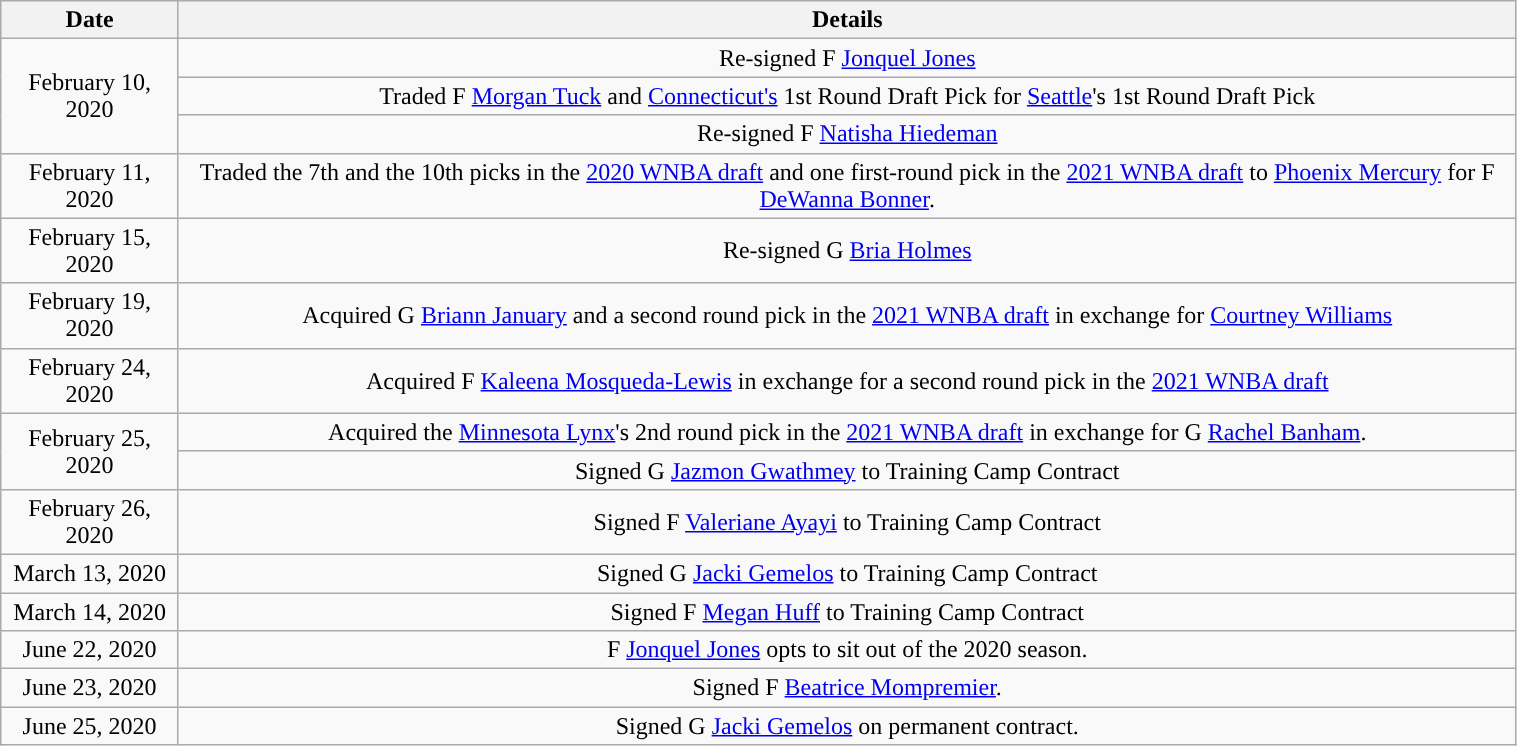<table class="wikitable" style="width:80%; text-align:center;">
<tr>
<th>Date</th>
<th>Details</th>
</tr>
<tr>
<td rowspan=3>February 10, 2020</td>
<td>Re-signed F <a href='#'>Jonquel Jones</a></td>
</tr>
<tr>
<td>Traded F <a href='#'>Morgan Tuck</a> and <a href='#'>Connecticut's</a> 1st Round Draft Pick for <a href='#'>Seattle</a>'s 1st Round Draft Pick</td>
</tr>
<tr>
<td>Re-signed F <a href='#'>Natisha Hiedeman</a></td>
</tr>
<tr>
<td>February 11, 2020</td>
<td>Traded the 7th and the 10th picks in the <a href='#'>2020 WNBA draft</a> and one first-round pick in the <a href='#'>2021 WNBA draft</a> to <a href='#'>Phoenix Mercury</a> for F <a href='#'>DeWanna Bonner</a>.</td>
</tr>
<tr>
<td>February 15, 2020</td>
<td>Re-signed G <a href='#'>Bria Holmes</a></td>
</tr>
<tr>
<td>February 19, 2020</td>
<td>Acquired G <a href='#'>Briann January</a> and a second round pick in the <a href='#'>2021 WNBA draft</a> in exchange for <a href='#'>Courtney Williams</a></td>
</tr>
<tr>
<td>February 24, 2020</td>
<td>Acquired F <a href='#'>Kaleena Mosqueda-Lewis</a> in exchange for a second round pick in the <a href='#'>2021 WNBA draft</a></td>
</tr>
<tr>
<td rowspan=2>February 25, 2020</td>
<td>Acquired the <a href='#'>Minnesota Lynx</a>'s 2nd round pick in the <a href='#'>2021 WNBA draft</a> in exchange for G <a href='#'>Rachel Banham</a>.</td>
</tr>
<tr>
<td>Signed G <a href='#'>Jazmon Gwathmey</a> to Training Camp Contract</td>
</tr>
<tr>
<td>February 26, 2020</td>
<td>Signed F <a href='#'>Valeriane Ayayi</a> to Training Camp Contract</td>
</tr>
<tr>
<td>March 13, 2020</td>
<td>Signed G <a href='#'>Jacki Gemelos</a> to Training Camp Contract</td>
</tr>
<tr>
<td>March 14, 2020</td>
<td>Signed F <a href='#'>Megan Huff</a> to Training Camp Contract</td>
</tr>
<tr>
<td>June 22, 2020</td>
<td>F <a href='#'>Jonquel Jones</a> opts to sit out of the 2020 season.</td>
</tr>
<tr>
<td>June 23, 2020</td>
<td>Signed F <a href='#'>Beatrice Mompremier</a>.</td>
</tr>
<tr>
<td>June 25, 2020</td>
<td>Signed G <a href='#'>Jacki Gemelos</a> on permanent contract.</td>
</tr>
</table>
